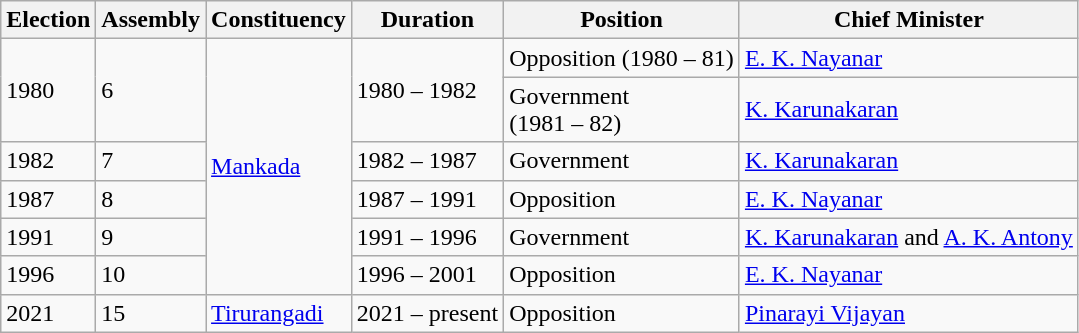<table class="wikitable">
<tr>
<th>Election</th>
<th><strong>Assembly</strong></th>
<th>Constituency</th>
<th>Duration</th>
<th>Position</th>
<th>Chief Minister</th>
</tr>
<tr>
<td rowspan="2">1980</td>
<td rowspan="2">6</td>
<td rowspan="6"><a href='#'>Mankada</a></td>
<td rowspan="2">1980 – 1982</td>
<td>Opposition (1980 – 81)</td>
<td><a href='#'>E. K. Nayanar</a></td>
</tr>
<tr>
<td>Government<br>(1981 – 82)</td>
<td><a href='#'>K. Karunakaran</a></td>
</tr>
<tr>
<td>1982</td>
<td>7</td>
<td>1982 – 1987</td>
<td>Government</td>
<td><a href='#'>K. Karunakaran</a></td>
</tr>
<tr>
<td>1987</td>
<td>8</td>
<td>1987 – 1991</td>
<td>Opposition</td>
<td><a href='#'>E. K. Nayanar</a></td>
</tr>
<tr>
<td>1991</td>
<td>9</td>
<td>1991 – 1996</td>
<td>Government</td>
<td><a href='#'>K. Karunakaran</a> and <a href='#'>A. K. Antony</a></td>
</tr>
<tr>
<td>1996</td>
<td>10</td>
<td>1996 – 2001</td>
<td>Opposition</td>
<td><a href='#'>E. K. Nayanar</a></td>
</tr>
<tr>
<td>2021</td>
<td>15</td>
<td><a href='#'>Tirurangadi</a></td>
<td>2021 – present</td>
<td>Opposition</td>
<td><a href='#'>Pinarayi Vijayan</a></td>
</tr>
</table>
